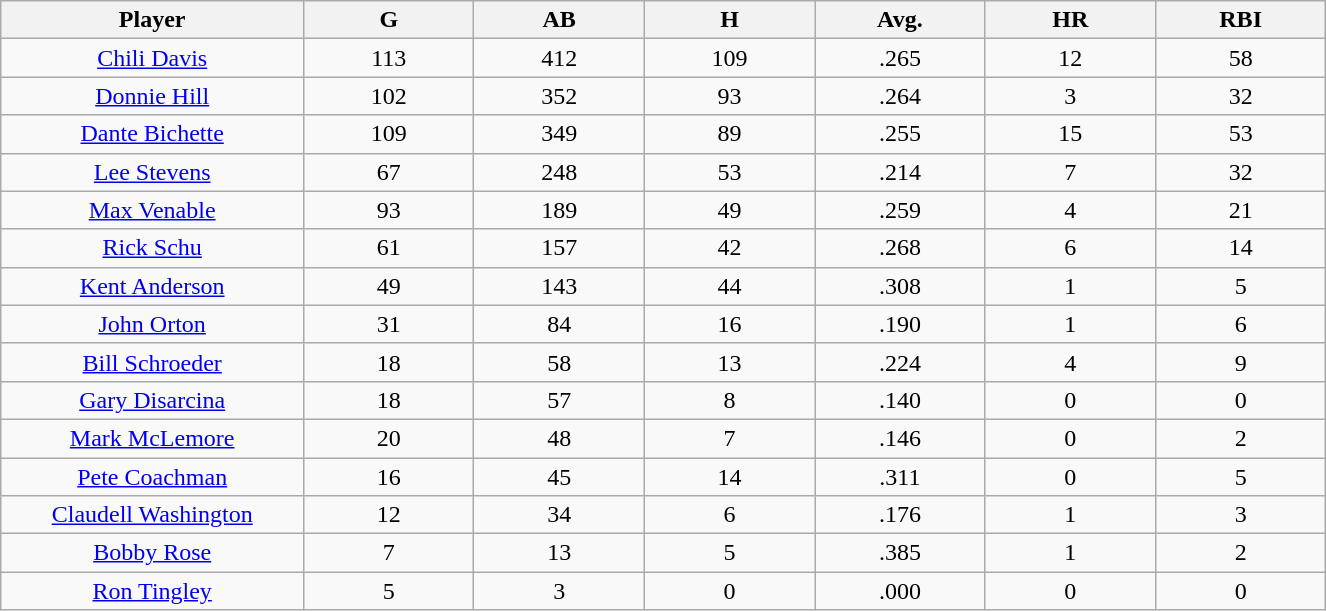<table class="wikitable sortable">
<tr>
<th bgcolor="#DDDDFF" width="16%">Player</th>
<th bgcolor="#DDDDFF" width="9%">G</th>
<th bgcolor="#DDDDFF" width="9%">AB</th>
<th bgcolor="#DDDDFF" width="9%">H</th>
<th bgcolor="#DDDDFF" width="9%">Avg.</th>
<th bgcolor="#DDDDFF" width="9%">HR</th>
<th bgcolor="#DDDDFF" width="9%">RBI</th>
</tr>
<tr align="center">
<td><a href='#'>Chili Davis</a></td>
<td>113</td>
<td>412</td>
<td>109</td>
<td>.265</td>
<td>12</td>
<td>58</td>
</tr>
<tr align=center>
<td><a href='#'>Donnie Hill</a></td>
<td>102</td>
<td>352</td>
<td>93</td>
<td>.264</td>
<td>3</td>
<td>32</td>
</tr>
<tr align=center>
<td><a href='#'>Dante Bichette</a></td>
<td>109</td>
<td>349</td>
<td>89</td>
<td>.255</td>
<td>15</td>
<td>53</td>
</tr>
<tr align=center>
<td><a href='#'>Lee Stevens</a></td>
<td>67</td>
<td>248</td>
<td>53</td>
<td>.214</td>
<td>7</td>
<td>32</td>
</tr>
<tr align=center>
<td><a href='#'>Max Venable</a></td>
<td>93</td>
<td>189</td>
<td>49</td>
<td>.259</td>
<td>4</td>
<td>21</td>
</tr>
<tr align=center>
<td><a href='#'>Rick Schu</a></td>
<td>61</td>
<td>157</td>
<td>42</td>
<td>.268</td>
<td>6</td>
<td>14</td>
</tr>
<tr align=center>
<td><a href='#'>Kent Anderson</a></td>
<td>49</td>
<td>143</td>
<td>44</td>
<td>.308</td>
<td>1</td>
<td>5</td>
</tr>
<tr align=center>
<td><a href='#'>John Orton</a></td>
<td>31</td>
<td>84</td>
<td>16</td>
<td>.190</td>
<td>1</td>
<td>6</td>
</tr>
<tr align=center>
<td><a href='#'>Bill Schroeder</a></td>
<td>18</td>
<td>58</td>
<td>13</td>
<td>.224</td>
<td>4</td>
<td>9</td>
</tr>
<tr align=center>
<td><a href='#'>Gary Disarcina</a></td>
<td>18</td>
<td>57</td>
<td>8</td>
<td>.140</td>
<td>0</td>
<td>0</td>
</tr>
<tr align=center>
<td><a href='#'>Mark McLemore</a></td>
<td>20</td>
<td>48</td>
<td>7</td>
<td>.146</td>
<td>0</td>
<td>2</td>
</tr>
<tr align=center>
<td><a href='#'>Pete Coachman</a></td>
<td>16</td>
<td>45</td>
<td>14</td>
<td>.311</td>
<td>0</td>
<td>5</td>
</tr>
<tr align=center>
<td><a href='#'>Claudell Washington</a></td>
<td>12</td>
<td>34</td>
<td>6</td>
<td>.176</td>
<td>1</td>
<td>3</td>
</tr>
<tr align=center>
<td><a href='#'>Bobby Rose</a></td>
<td>7</td>
<td>13</td>
<td>5</td>
<td>.385</td>
<td>1</td>
<td>2</td>
</tr>
<tr align=center>
<td><a href='#'>Ron Tingley</a></td>
<td>5</td>
<td>3</td>
<td>0</td>
<td>.000</td>
<td>0</td>
<td>0</td>
</tr>
</table>
